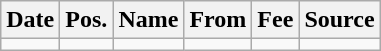<table class="wikitable" style="text-align:center">
<tr>
<th>Date</th>
<th>Pos.</th>
<th>Name</th>
<th>From</th>
<th>Fee</th>
<th>Source</th>
</tr>
<tr>
<td></td>
<td></td>
<td></td>
<td></td>
<td></td>
<td></td>
</tr>
</table>
